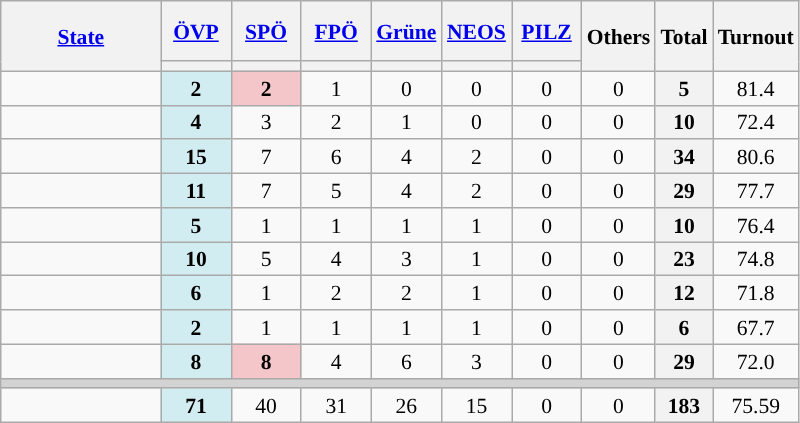<table class="wikitable sortable" style="text-align:center;font-size:90%;line-height:16px">
<tr style="height:40px;">
<th rowspan="2" style="width:100px;"><a href='#'>State</a></th>
<th style="width:40px;"><a href='#'><strong>ÖVP</strong></a></th>
<th style="width:40px;"><a href='#'><strong>SPÖ</strong></a></th>
<th style="width:40px;"><a href='#'><strong>FPÖ</strong></a></th>
<th style="width:40px;"><a href='#'><strong>Grüne</strong></a></th>
<th style="width:40px;"><a href='#'><strong>NEOS</strong></a></th>
<th style="width:40px;"><a href='#'><strong>PILZ</strong></a></th>
<th rowspan="2" class="unsortable" style="width:40px;">Others</th>
<th rowspan="2"><strong>Total</strong></th>
<th rowspan="2" class="unsortable" style="width:40px;">Turnout</th>
</tr>
<tr>
<th style="background:"></th>
<th style="background:"></th>
<th style="background:"></th>
<th style="background:"></th>
<th style="background:"></th>
<th style="background:"></th>
</tr>
<tr>
<td align="left"></td>
<td bgcolor="#D2EDF1"><strong>2</strong></td>
<td bgcolor="#F4C6C9"><strong>2</strong></td>
<td>1</td>
<td>0</td>
<td>0</td>
<td>0</td>
<td>0</td>
<th><strong>5</strong></th>
<td>81.4</td>
</tr>
<tr>
<td align="left"></td>
<td bgcolor="#D2EDF1"><strong>4</strong></td>
<td>3</td>
<td>2</td>
<td>1</td>
<td>0</td>
<td>0</td>
<td>0</td>
<th><strong>10</strong></th>
<td>72.4</td>
</tr>
<tr>
<td align="left"></td>
<td bgcolor="#D2EDF1"><strong>15</strong></td>
<td>7</td>
<td>6</td>
<td>4</td>
<td>2</td>
<td>0</td>
<td>0</td>
<th><strong>34</strong></th>
<td>80.6</td>
</tr>
<tr>
<td align="left"></td>
<td bgcolor="#D2EDF1"><strong>11</strong></td>
<td>7</td>
<td>5</td>
<td>4</td>
<td>2</td>
<td>0</td>
<td>0</td>
<th><strong>29</strong></th>
<td>77.7</td>
</tr>
<tr>
<td align="left"></td>
<td bgcolor="#D2EDF1"><strong>5</strong></td>
<td>1</td>
<td>1</td>
<td>1</td>
<td>1</td>
<td>0</td>
<td>0</td>
<th><strong>10</strong></th>
<td>76.4</td>
</tr>
<tr>
<td align="left"></td>
<td bgcolor="#D2EDF1"><strong>10</strong></td>
<td>5</td>
<td>4</td>
<td>3</td>
<td>1</td>
<td>0</td>
<td>0</td>
<th><strong>23</strong></th>
<td>74.8</td>
</tr>
<tr>
<td align="left"></td>
<td bgcolor="#D2EDF1"><strong>6</strong></td>
<td>1</td>
<td>2</td>
<td>2</td>
<td>1</td>
<td>0</td>
<td>0</td>
<th><strong>12</strong></th>
<td>71.8</td>
</tr>
<tr>
<td align="left"></td>
<td bgcolor="#D2EDF1"><strong>2</strong></td>
<td>1</td>
<td>1</td>
<td>1</td>
<td>1</td>
<td>0</td>
<td>0</td>
<th><strong>6</strong></th>
<td>67.7</td>
</tr>
<tr>
<td align="left"></td>
<td bgcolor="#D2EDF1"><strong>8</strong></td>
<td bgcolor="#F4C6C9"><strong>8</strong></td>
<td>4</td>
<td>6</td>
<td>3</td>
<td>0</td>
<td>0</td>
<th><strong>29</strong></th>
<td>72.0</td>
</tr>
<tr>
<td colspan="10" bgcolor="lightgrey"></td>
</tr>
<tr>
<td align=left></td>
<td bgcolor="#D2EDF1"><strong>71</strong></td>
<td>40</td>
<td>31</td>
<td>26</td>
<td>15</td>
<td>0</td>
<td>0</td>
<th>183</th>
<td>75.59</td>
</tr>
</table>
